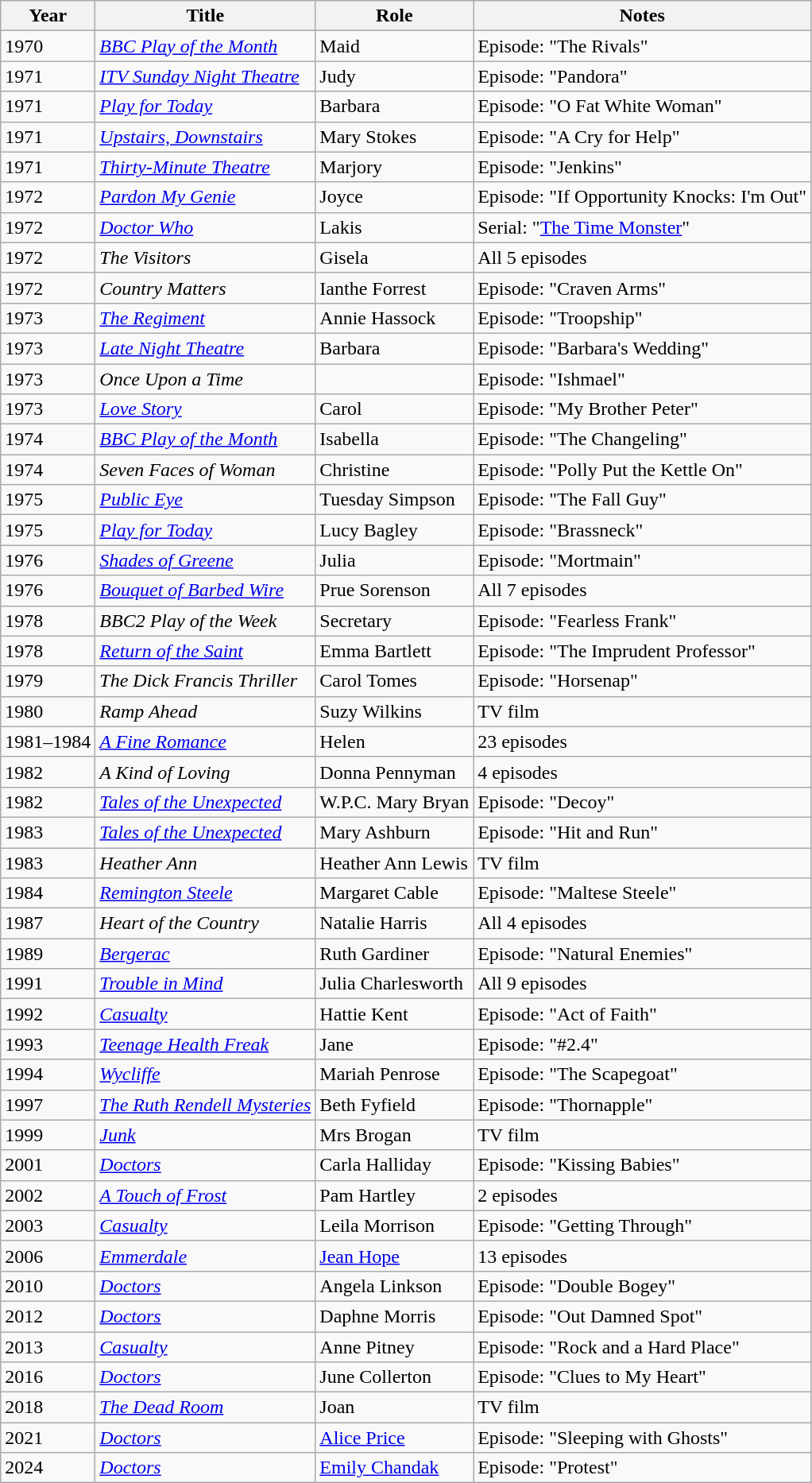<table class="wikitable sortable">
<tr>
<th>Year</th>
<th>Title</th>
<th>Role</th>
<th>Notes</th>
</tr>
<tr>
<td>1970</td>
<td><em><a href='#'>BBC Play of the Month</a></em></td>
<td>Maid</td>
<td>Episode: "The Rivals"</td>
</tr>
<tr>
<td>1971</td>
<td><em><a href='#'>ITV Sunday Night Theatre</a></em></td>
<td>Judy</td>
<td>Episode: "Pandora"</td>
</tr>
<tr>
<td>1971</td>
<td><em><a href='#'>Play for Today</a></em></td>
<td>Barbara</td>
<td>Episode: "O Fat White Woman"</td>
</tr>
<tr>
<td>1971</td>
<td><em><a href='#'>Upstairs, Downstairs</a></em></td>
<td>Mary Stokes</td>
<td>Episode: "A Cry for Help"</td>
</tr>
<tr>
<td>1971</td>
<td><em><a href='#'>Thirty-Minute Theatre</a></em></td>
<td>Marjory</td>
<td>Episode: "Jenkins"</td>
</tr>
<tr>
<td>1972</td>
<td><em><a href='#'>Pardon My Genie</a></em></td>
<td>Joyce</td>
<td>Episode: "If Opportunity Knocks: I'm Out"</td>
</tr>
<tr>
<td>1972</td>
<td><em><a href='#'>Doctor Who</a></em></td>
<td>Lakis</td>
<td>Serial: "<a href='#'>The Time Monster</a>"</td>
</tr>
<tr>
<td>1972</td>
<td><em>The Visitors</em></td>
<td>Gisela</td>
<td>All 5 episodes</td>
</tr>
<tr>
<td>1972</td>
<td><em>Country Matters</em></td>
<td>Ianthe Forrest</td>
<td>Episode: "Craven Arms"</td>
</tr>
<tr>
<td>1973</td>
<td><em><a href='#'>The Regiment</a></em></td>
<td>Annie Hassock</td>
<td>Episode: "Troopship"</td>
</tr>
<tr>
<td>1973</td>
<td><em><a href='#'>Late Night Theatre</a></em></td>
<td>Barbara</td>
<td>Episode: "Barbara's Wedding"</td>
</tr>
<tr>
<td>1973</td>
<td><em>Once Upon a Time</em></td>
<td></td>
<td>Episode: "Ishmael"</td>
</tr>
<tr>
<td>1973</td>
<td><em><a href='#'>Love Story</a></em></td>
<td>Carol</td>
<td>Episode: "My Brother Peter"</td>
</tr>
<tr>
<td>1974</td>
<td><em><a href='#'>BBC Play of the Month</a></em></td>
<td>Isabella</td>
<td>Episode: "The Changeling"</td>
</tr>
<tr>
<td>1974</td>
<td><em>Seven Faces of Woman</em></td>
<td>Christine</td>
<td>Episode: "Polly Put the Kettle On"</td>
</tr>
<tr>
<td>1975</td>
<td><em><a href='#'>Public Eye</a></em></td>
<td>Tuesday Simpson</td>
<td>Episode: "The Fall Guy"</td>
</tr>
<tr>
<td>1975</td>
<td><em><a href='#'>Play for Today</a></em></td>
<td>Lucy Bagley</td>
<td>Episode: "Brassneck"</td>
</tr>
<tr>
<td>1976</td>
<td><em><a href='#'>Shades of Greene</a></em></td>
<td>Julia</td>
<td>Episode: "Mortmain"</td>
</tr>
<tr>
<td>1976</td>
<td><em><a href='#'>Bouquet of Barbed Wire</a></em></td>
<td>Prue Sorenson</td>
<td>All 7 episodes</td>
</tr>
<tr>
<td>1978</td>
<td><em>BBC2 Play of the Week</em></td>
<td>Secretary</td>
<td>Episode: "Fearless Frank"</td>
</tr>
<tr>
<td>1978</td>
<td><em><a href='#'>Return of the Saint</a></em></td>
<td>Emma Bartlett</td>
<td>Episode: "The Imprudent Professor"</td>
</tr>
<tr>
<td>1979</td>
<td><em>The Dick Francis Thriller</em></td>
<td>Carol Tomes</td>
<td>Episode: "Horsenap"</td>
</tr>
<tr>
<td>1980</td>
<td><em>Ramp Ahead</em></td>
<td>Suzy Wilkins</td>
<td>TV film</td>
</tr>
<tr>
<td>1981–1984</td>
<td><em><a href='#'>A Fine Romance</a></em></td>
<td>Helen</td>
<td>23 episodes</td>
</tr>
<tr>
<td>1982</td>
<td><em>A Kind of Loving</em></td>
<td>Donna Pennyman</td>
<td>4 episodes</td>
</tr>
<tr>
<td>1982</td>
<td><em><a href='#'>Tales of the Unexpected</a></em></td>
<td>W.P.C. Mary Bryan</td>
<td>Episode: "Decoy"</td>
</tr>
<tr>
<td>1983</td>
<td><em><a href='#'>Tales of the Unexpected</a></em></td>
<td>Mary Ashburn</td>
<td>Episode: "Hit and Run"</td>
</tr>
<tr>
<td>1983</td>
<td><em>Heather Ann</em></td>
<td>Heather Ann Lewis</td>
<td>TV film</td>
</tr>
<tr>
<td>1984</td>
<td><em><a href='#'>Remington Steele</a></em></td>
<td>Margaret Cable</td>
<td>Episode: "Maltese Steele"</td>
</tr>
<tr>
<td>1987</td>
<td><em>Heart of the Country</em></td>
<td>Natalie Harris</td>
<td>All 4 episodes</td>
</tr>
<tr>
<td>1989</td>
<td><em><a href='#'>Bergerac</a></em></td>
<td>Ruth Gardiner</td>
<td>Episode: "Natural Enemies"</td>
</tr>
<tr>
<td>1991</td>
<td><em><a href='#'>Trouble in Mind</a></em></td>
<td>Julia Charlesworth</td>
<td>All 9 episodes</td>
</tr>
<tr>
<td>1992</td>
<td><em><a href='#'>Casualty</a></em></td>
<td>Hattie Kent</td>
<td>Episode: "Act of Faith"</td>
</tr>
<tr>
<td>1993</td>
<td><em><a href='#'>Teenage Health Freak</a></em></td>
<td>Jane</td>
<td>Episode: "#2.4"</td>
</tr>
<tr>
<td>1994</td>
<td><em><a href='#'>Wycliffe</a></em></td>
<td>Mariah Penrose</td>
<td>Episode: "The Scapegoat"</td>
</tr>
<tr>
<td>1997</td>
<td><em><a href='#'>The Ruth Rendell Mysteries</a></em></td>
<td>Beth Fyfield</td>
<td>Episode: "Thornapple"</td>
</tr>
<tr>
<td>1999</td>
<td><em><a href='#'>Junk</a></em></td>
<td>Mrs Brogan</td>
<td>TV film</td>
</tr>
<tr>
<td>2001</td>
<td><em><a href='#'>Doctors</a></em></td>
<td>Carla Halliday</td>
<td>Episode: "Kissing Babies"</td>
</tr>
<tr>
<td>2002</td>
<td><em><a href='#'>A Touch of Frost</a></em></td>
<td>Pam Hartley</td>
<td>2 episodes</td>
</tr>
<tr>
<td>2003</td>
<td><em><a href='#'>Casualty</a></em></td>
<td>Leila Morrison</td>
<td>Episode: "Getting Through"</td>
</tr>
<tr>
<td>2006</td>
<td><em><a href='#'>Emmerdale</a></em></td>
<td><a href='#'>Jean Hope</a></td>
<td>13 episodes</td>
</tr>
<tr>
<td>2010</td>
<td><em><a href='#'>Doctors</a></em></td>
<td>Angela Linkson</td>
<td>Episode: "Double Bogey"</td>
</tr>
<tr>
<td>2012</td>
<td><em><a href='#'>Doctors</a></em></td>
<td>Daphne Morris</td>
<td>Episode: "Out Damned Spot"</td>
</tr>
<tr>
<td>2013</td>
<td><em><a href='#'>Casualty</a></em></td>
<td>Anne Pitney</td>
<td>Episode: "Rock and a Hard Place"</td>
</tr>
<tr>
<td>2016</td>
<td><em><a href='#'>Doctors</a></em></td>
<td>June Collerton</td>
<td>Episode: "Clues to My Heart"</td>
</tr>
<tr>
<td>2018</td>
<td><em><a href='#'>The Dead Room</a></em></td>
<td>Joan</td>
<td>TV film</td>
</tr>
<tr>
<td>2021</td>
<td><em><a href='#'>Doctors</a></em></td>
<td><a href='#'>Alice Price</a></td>
<td>Episode: "Sleeping with Ghosts"</td>
</tr>
<tr>
<td>2024</td>
<td><em><a href='#'>Doctors</a></em></td>
<td><a href='#'>Emily Chandak</a></td>
<td>Episode: "Protest"</td>
</tr>
</table>
